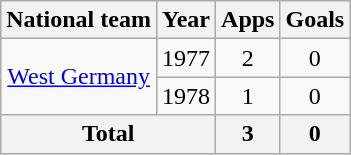<table class="wikitable" style="text-align:center">
<tr>
<th>National team</th>
<th>Year</th>
<th>Apps</th>
<th>Goals</th>
</tr>
<tr>
<td rowspan="2"><a href='#'>West Germany</a></td>
<td>1977</td>
<td>2</td>
<td>0</td>
</tr>
<tr>
<td>1978</td>
<td>1</td>
<td>0</td>
</tr>
<tr>
<th colspan="2">Total</th>
<th>3</th>
<th>0</th>
</tr>
</table>
